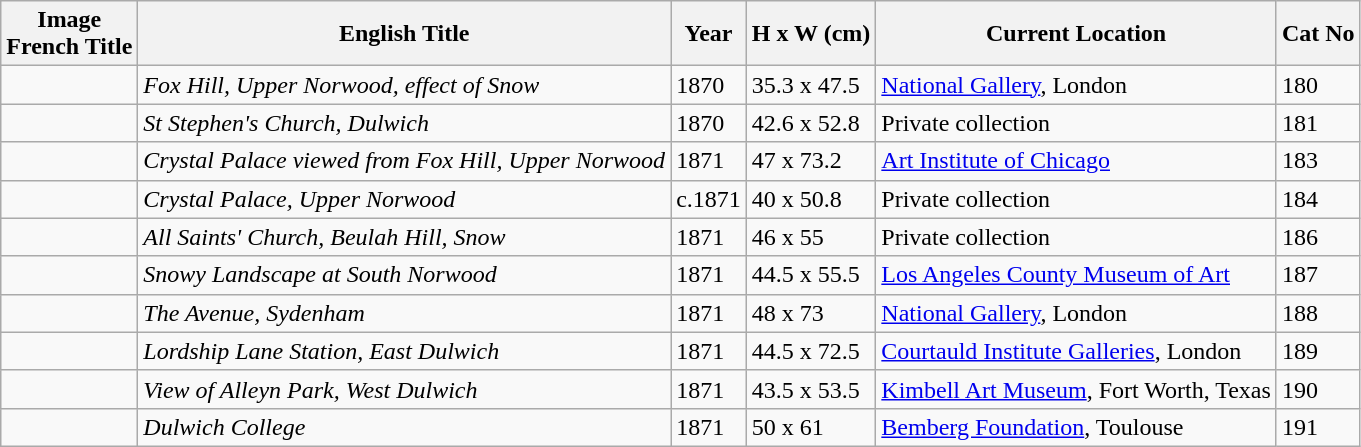<table class="sortable wikitable" style="margin-left:0.5em; text-align:left">
<tr>
<th>Image<br>French Title</th>
<th>English Title</th>
<th>Year</th>
<th>H x W (cm)</th>
<th>Current Location</th>
<th>Cat No</th>
</tr>
<tr>
<td></td>
<td><em>Fox Hill, Upper Norwood, effect of Snow</em></td>
<td>1870</td>
<td>35.3 x 47.5</td>
<td><a href='#'>National Gallery</a>, London </td>
<td>180</td>
</tr>
<tr>
<td></td>
<td><em>St Stephen's Church, Dulwich</em></td>
<td>1870</td>
<td>42.6 x 52.8</td>
<td>Private collection </td>
<td>181</td>
</tr>
<tr>
<td></td>
<td><em>Crystal Palace viewed from Fox Hill, Upper Norwood</em></td>
<td>1871</td>
<td>47 x 73.2</td>
<td><a href='#'>Art Institute of Chicago</a> </td>
<td>183</td>
</tr>
<tr>
<td></td>
<td><em>Crystal Palace, Upper Norwood</em></td>
<td>c.1871</td>
<td>40 x 50.8</td>
<td>Private collection </td>
<td>184</td>
</tr>
<tr>
<td></td>
<td><em>All Saints' Church, Beulah Hill, Snow</em></td>
<td>1871</td>
<td>46 x 55</td>
<td>Private collection </td>
<td>186</td>
</tr>
<tr>
<td></td>
<td><em>Snowy Landscape at South Norwood</em></td>
<td>1871</td>
<td>44.5 x 55.5</td>
<td><a href='#'>Los Angeles County Museum of Art</a> </td>
<td>187</td>
</tr>
<tr>
<td></td>
<td><em>The Avenue, Sydenham</em></td>
<td>1871</td>
<td>48 x 73</td>
<td><a href='#'>National Gallery</a>, London </td>
<td>188</td>
</tr>
<tr>
<td></td>
<td><em>Lordship Lane Station, East Dulwich</em></td>
<td>1871</td>
<td>44.5 x 72.5</td>
<td><a href='#'>Courtauld Institute Galleries</a>, London </td>
<td>189</td>
</tr>
<tr>
<td></td>
<td><em>View of Alleyn Park, West Dulwich</em></td>
<td>1871</td>
<td>43.5 x 53.5</td>
<td><a href='#'>Kimbell Art Museum</a>, Fort Worth, Texas </td>
<td>190</td>
</tr>
<tr>
<td></td>
<td><em>Dulwich College</em></td>
<td>1871</td>
<td>50 x 61</td>
<td><a href='#'>Bemberg Foundation</a>, Toulouse </td>
<td>191</td>
</tr>
</table>
